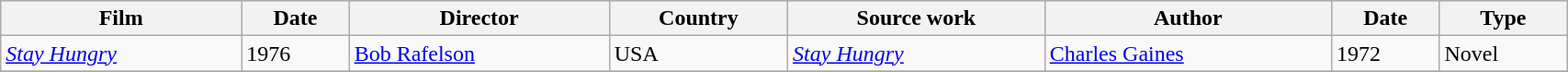<table class="wikitable" style=width:90%>
<tr style="background:#CCCCCC;">
<th>Film</th>
<th>Date</th>
<th>Director</th>
<th>Country</th>
<th>Source work</th>
<th>Author</th>
<th>Date</th>
<th>Type</th>
</tr>
<tr>
<td><em><a href='#'>Stay Hungry</a></em></td>
<td>1976</td>
<td><a href='#'>Bob Rafelson</a></td>
<td>USA</td>
<td><em><a href='#'>Stay Hungry</a></em></td>
<td><a href='#'>Charles Gaines</a></td>
<td>1972</td>
<td>Novel</td>
</tr>
<tr>
</tr>
</table>
